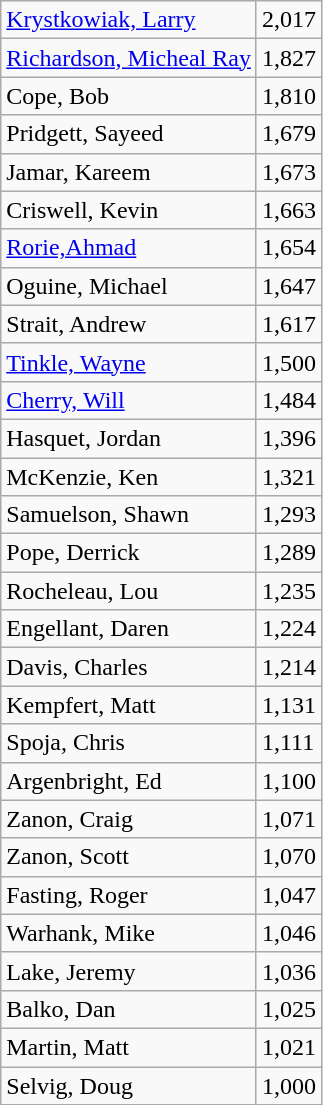<table class="wikitable">
<tr>
<td><a href='#'>Krystkowiak, Larry</a></td>
<td>2,017</td>
</tr>
<tr>
<td><a href='#'>Richardson, Micheal Ray</a></td>
<td>1,827</td>
</tr>
<tr>
<td>Cope, Bob</td>
<td>1,810</td>
</tr>
<tr>
<td>Pridgett, Sayeed</td>
<td>1,679</td>
</tr>
<tr>
<td>Jamar, Kareem</td>
<td>1,673</td>
</tr>
<tr>
<td>Criswell, Kevin</td>
<td>1,663</td>
</tr>
<tr>
<td><a href='#'>Rorie,Ahmad</a></td>
<td>1,654</td>
</tr>
<tr>
<td>Oguine, Michael</td>
<td>1,647</td>
</tr>
<tr>
<td>Strait, Andrew</td>
<td>1,617</td>
</tr>
<tr>
<td><a href='#'>Tinkle, Wayne</a></td>
<td>1,500</td>
</tr>
<tr>
<td><a href='#'>Cherry, Will</a></td>
<td>1,484</td>
</tr>
<tr>
<td>Hasquet, Jordan</td>
<td>1,396</td>
</tr>
<tr>
<td>McKenzie, Ken</td>
<td>1,321</td>
</tr>
<tr>
<td>Samuelson, Shawn</td>
<td>1,293</td>
</tr>
<tr>
<td>Pope, Derrick</td>
<td>1,289</td>
</tr>
<tr>
<td>Rocheleau, Lou</td>
<td>1,235</td>
</tr>
<tr>
<td>Engellant, Daren</td>
<td>1,224</td>
</tr>
<tr>
<td>Davis, Charles</td>
<td>1,214</td>
</tr>
<tr>
<td>Kempfert, Matt</td>
<td>1,131</td>
</tr>
<tr>
<td>Spoja, Chris</td>
<td>1,111</td>
</tr>
<tr>
<td>Argenbright, Ed</td>
<td>1,100</td>
</tr>
<tr>
<td>Zanon, Craig</td>
<td>1,071</td>
</tr>
<tr>
<td>Zanon, Scott</td>
<td>1,070</td>
</tr>
<tr>
<td>Fasting, Roger</td>
<td>1,047</td>
</tr>
<tr>
<td>Warhank, Mike</td>
<td>1,046</td>
</tr>
<tr>
<td>Lake, Jeremy</td>
<td>1,036</td>
</tr>
<tr>
<td>Balko, Dan</td>
<td>1,025</td>
</tr>
<tr>
<td>Martin, Matt</td>
<td>1,021</td>
</tr>
<tr>
<td>Selvig, Doug</td>
<td>1,000</td>
</tr>
</table>
